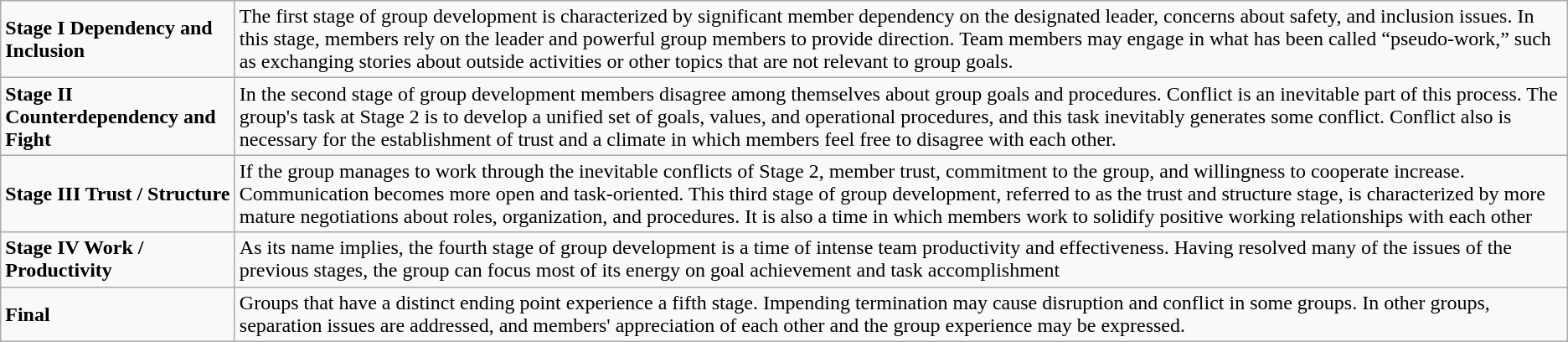<table class='wikitable'>
<tr>
<td><strong>Stage I Dependency and Inclusion</strong></td>
<td>The first stage of group development is characterized by significant member dependency on the designated leader, concerns about safety, and inclusion issues. In this stage, members rely on the leader and powerful group members to provide direction. Team members may engage in what has been called “pseudo-work,” such as exchanging stories about outside activities or other topics that are not relevant to group goals.</td>
</tr>
<tr>
<td><strong>Stage II Counterdependency and Fight</strong></td>
<td>In the second stage of group development members disagree among themselves about group goals and procedures. Conflict is an inevitable part of this process. The group's task at Stage 2 is to develop a unified set of goals, values, and operational procedures, and this task inevitably generates some conflict. Conflict also is necessary for the establishment of trust and a climate in which members feel free to disagree with each other.</td>
</tr>
<tr>
<td><strong>Stage III Trust / Structure</strong></td>
<td>If the group manages to work through the inevitable conflicts of Stage 2, member trust, commitment to the group, and willingness to cooperate increase. Communication becomes more open and task-oriented. This third stage of group development, referred to as the trust and structure stage, is characterized by more mature negotiations about roles, organization, and procedures. It is also a time in which members work to solidify positive working relationships with each other</td>
</tr>
<tr>
<td><strong>Stage IV Work / Productivity</strong></td>
<td>As its name implies, the fourth stage of group development is a time of intense team productivity and effectiveness. Having resolved many of the issues of the previous stages, the group can focus most of its energy on goal achievement and task accomplishment</td>
</tr>
<tr>
<td><strong>Final</strong></td>
<td>Groups that have a distinct ending point experience a fifth stage. Impending termination may cause disruption and conflict in some groups. In other groups, separation issues are addressed, and members' appreciation of each other and the group experience may be expressed.</td>
</tr>
</table>
